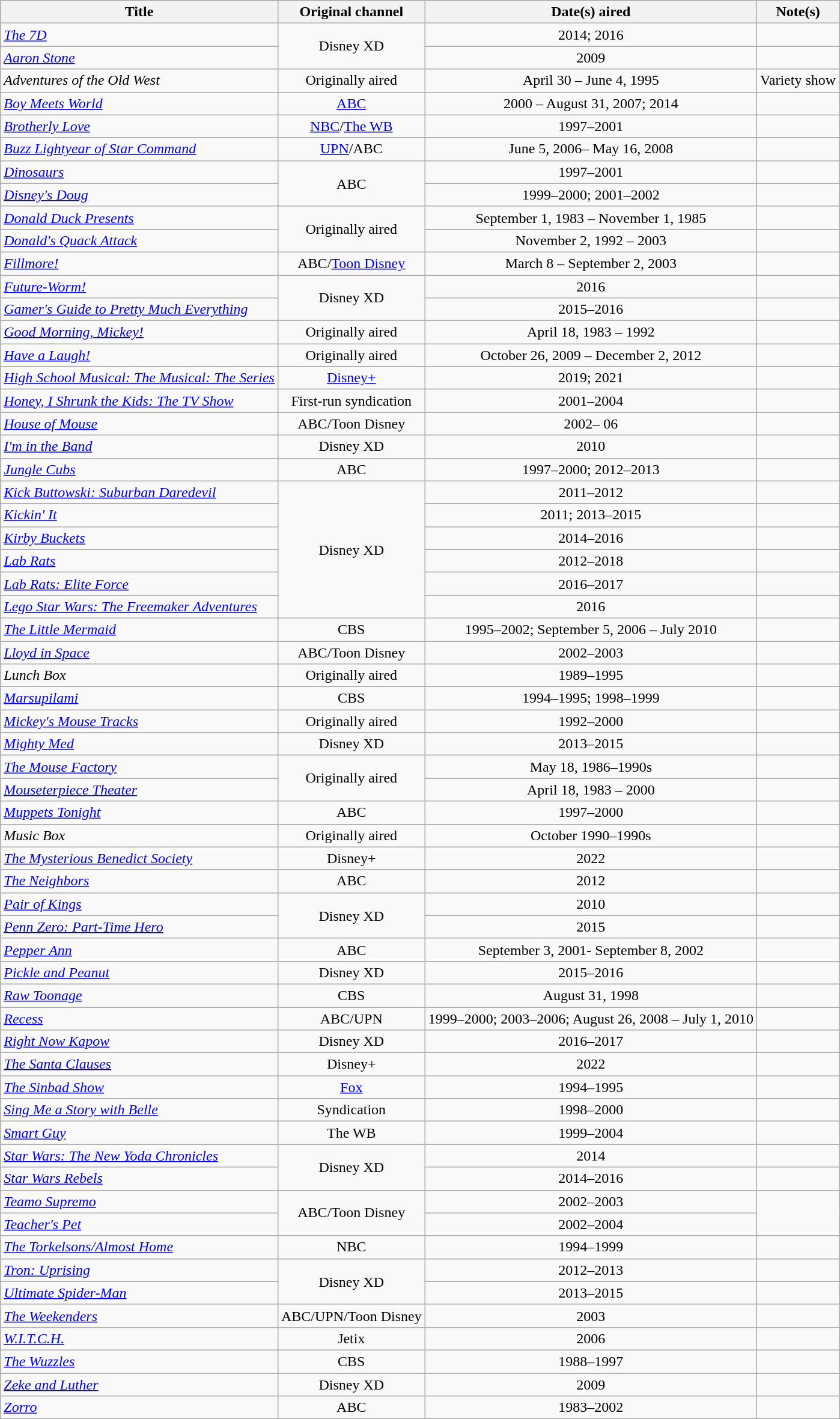<table class="wikitable sortable" style="text-align:center;">
<tr>
<th>Title</th>
<th>Original channel</th>
<th>Date(s) aired</th>
<th class="unsortable">Note(s)</th>
</tr>
<tr>
<td scope="row" style="text-align:left;"><em><a href='#'>The 7D</a></em></td>
<td rowspan="2">Disney XD</td>
<td>2014; 2016</td>
<td></td>
</tr>
<tr>
<td scope="row" style="text-align:left;"><em><a href='#'>Aaron Stone</a></em></td>
<td>2009</td>
<td></td>
</tr>
<tr>
<td scope="row" style="text-align:left;"><em>Adventures of the Old West</em></td>
<td>Originally aired</td>
<td>April 30 – June 4, 1995</td>
<td>Variety show</td>
</tr>
<tr>
<td scope="row" style="text-align:left;"><em><a href='#'>Boy Meets World</a></em></td>
<td><a href='#'>ABC</a></td>
<td>2000 – August 31, 2007; 2014</td>
<td></td>
</tr>
<tr>
<td scope="row" style="text-align:left;"><em><a href='#'>Brotherly Love</a></em></td>
<td><a href='#'>NBC</a>/<a href='#'>The WB</a></td>
<td>1997–2001</td>
<td></td>
</tr>
<tr>
<td scope="row" style="text-align:left;"><em><a href='#'>Buzz Lightyear of Star Command</a></em></td>
<td><a href='#'>UPN</a>/ABC</td>
<td>June 5, 2006– May 16, 2008</td>
<td></td>
</tr>
<tr>
<td scope="row" style="text-align:left;"><em><a href='#'>Dinosaurs</a></em></td>
<td rowspan="2">ABC</td>
<td>1997–2001</td>
<td></td>
</tr>
<tr>
<td scope="row" style="text-align:left;"><em><a href='#'>Disney's Doug</a></em></td>
<td>1999–2000; 2001–2002</td>
<td></td>
</tr>
<tr>
<td scope="row" style="text-align:left;"><em><a href='#'>Donald Duck Presents</a></em></td>
<td rowspan="2">Originally aired</td>
<td>September 1, 1983 – November 1, 1985</td>
<td></td>
</tr>
<tr>
<td scope="row" style="text-align:left;"><em><a href='#'>Donald's Quack Attack</a></em></td>
<td>November 2, 1992 – 2003</td>
<td></td>
</tr>
<tr>
<td scope="row" style="text-align:left;"><em><a href='#'>Fillmore!</a></em></td>
<td>ABC/<a href='#'>Toon Disney</a></td>
<td>March 8 – September 2, 2003</td>
<td></td>
</tr>
<tr>
<td scope="row" style="text-align:left;"><em><a href='#'>Future-Worm!</a></em></td>
<td rowspan="2">Disney XD</td>
<td>2016</td>
<td></td>
</tr>
<tr>
<td scope="row" style="text-align:left;"><em><a href='#'>Gamer's Guide to Pretty Much Everything</a></em></td>
<td>2015–2016</td>
<td></td>
</tr>
<tr>
<td scope="row" style="text-align:left;"><em><a href='#'>Good Morning, Mickey!</a></em></td>
<td>Originally aired</td>
<td>April 18, 1983 – 1992</td>
<td></td>
</tr>
<tr>
<td scope="row" style="text-align:left;"><em><a href='#'>Have a Laugh!</a></em></td>
<td>Originally aired</td>
<td>October 26, 2009 – December 2, 2012</td>
<td></td>
</tr>
<tr>
<td scope="row" style="text-align:left;"><em><a href='#'>High School Musical: The Musical: The Series</a></em></td>
<td><a href='#'>Disney+</a></td>
<td>2019; 2021</td>
<td></td>
</tr>
<tr>
<td scope="row" style="text-align:left;"><em><a href='#'>Honey, I Shrunk the Kids: The TV Show</a></em></td>
<td>First-run syndication</td>
<td>2001–2004</td>
<td></td>
</tr>
<tr>
<td scope="row" style="text-align:left;"><em><a href='#'>House of Mouse</a></em></td>
<td>ABC/Toon Disney</td>
<td>2002– 06</td>
<td></td>
</tr>
<tr>
<td scope="row" style="text-align:left;"><em><a href='#'>I'm in the Band</a></em></td>
<td>Disney XD</td>
<td>2010</td>
<td></td>
</tr>
<tr>
<td scope="row" style="text-align:left;"><em><a href='#'>Jungle Cubs</a></em></td>
<td>ABC</td>
<td>1997–2000; 2012–2013</td>
<td></td>
</tr>
<tr>
<td scope="row" style="text-align:left;"><em><a href='#'>Kick Buttowski: Suburban Daredevil</a></em></td>
<td rowspan="6">Disney XD</td>
<td>2011–2012</td>
<td></td>
</tr>
<tr>
<td scope="row" style="text-align:left;"><em><a href='#'>Kickin' It</a></em></td>
<td>2011; 2013–2015</td>
<td></td>
</tr>
<tr>
<td scope="row" style="text-align:left;"><em><a href='#'>Kirby Buckets</a></em></td>
<td>2014–2016</td>
<td></td>
</tr>
<tr>
<td scope="row" style="text-align:left;"><em><a href='#'>Lab Rats</a></em></td>
<td>2012–2018</td>
<td></td>
</tr>
<tr>
<td scope="row" style="text-align:left;"><em><a href='#'>Lab Rats: Elite Force</a></em></td>
<td>2016–2017</td>
<td></td>
</tr>
<tr>
<td scope="row" style="text-align:left;"><em><a href='#'>Lego Star Wars: The Freemaker Adventures</a></em></td>
<td>2016</td>
<td></td>
</tr>
<tr>
<td scope="row" style="text-align:left;"><em><a href='#'>The Little Mermaid</a></em></td>
<td>CBS</td>
<td>1995–2002; September 5, 2006 – July 2010</td>
<td></td>
</tr>
<tr>
<td scope="row" style="text-align:left;"><em><a href='#'>Lloyd in Space</a></em></td>
<td>ABC/Toon Disney</td>
<td>2002–2003</td>
<td></td>
</tr>
<tr>
<td scope="row" style="text-align:left;"><em>Lunch Box</em></td>
<td>Originally aired</td>
<td>1989–1995</td>
<td></td>
</tr>
<tr>
<td scope="row" style="text-align:left;"><em><a href='#'>Marsupilami</a></em></td>
<td>CBS</td>
<td>1994–1995; 1998–1999</td>
<td></td>
</tr>
<tr>
<td scope="row" style="text-align:left;"><em><a href='#'>Mickey's Mouse Tracks</a></em></td>
<td>Originally aired</td>
<td>1992–2000</td>
<td></td>
</tr>
<tr>
<td scope="row" style="text-align:left;"><em><a href='#'>Mighty Med</a></em></td>
<td>Disney XD</td>
<td>2013–2015</td>
<td></td>
</tr>
<tr>
<td scope="row" style="text-align:left;"><em><a href='#'>The Mouse Factory</a></em></td>
<td rowspan="2">Originally aired</td>
<td>May 18, 1986–1990s</td>
<td></td>
</tr>
<tr>
<td scope="row" style="text-align:left;"><em><a href='#'>Mouseterpiece Theater</a></em></td>
<td>April 18, 1983 – 2000</td>
<td></td>
</tr>
<tr>
<td scope="row" style="text-align:left;"><em><a href='#'>Muppets Tonight</a></em></td>
<td>ABC</td>
<td>1997–2000</td>
<td></td>
</tr>
<tr>
<td scope="row" style="text-align:left;"><em>Music Box</em></td>
<td>Originally aired</td>
<td>October 1990–1990s</td>
<td></td>
</tr>
<tr>
<td scope="row" style="text-align:left;"><em><a href='#'>The Mysterious Benedict Society</a></em></td>
<td>Disney+</td>
<td>2022</td>
<td></td>
</tr>
<tr>
<td scope="row" style="text-align:left;"><em><a href='#'>The Neighbors</a></em></td>
<td>ABC</td>
<td>2012</td>
<td></td>
</tr>
<tr>
<td scope="row" style="text-align:left;"><em><a href='#'>Pair of Kings</a></em></td>
<td rowspan="2">Disney XD</td>
<td>2010</td>
<td></td>
</tr>
<tr>
<td scope="row" style="text-align:left;"><em><a href='#'>Penn Zero: Part-Time Hero</a></em></td>
<td>2015</td>
<td></td>
</tr>
<tr>
<td scope="row" style="text-align:left;"><em><a href='#'>Pepper Ann</a></em></td>
<td>ABC</td>
<td>September 3, 2001- September 8, 2002</td>
<td></td>
</tr>
<tr>
<td scope="row" style="text-align:left;"><em><a href='#'>Pickle and Peanut</a></em></td>
<td>Disney XD</td>
<td>2015–2016</td>
<td></td>
</tr>
<tr>
<td scope="row" style="text-align:left;"><em><a href='#'>Raw Toonage</a></em></td>
<td>CBS</td>
<td>August 31, 1998</td>
<td></td>
</tr>
<tr>
<td scope="row" style="text-align:left;"><em><a href='#'>Recess</a></em></td>
<td>ABC/UPN</td>
<td>1999–2000; 2003–2006; August 26, 2008 – July 1, 2010</td>
<td></td>
</tr>
<tr>
<td scope="row" style="text-align:left;"><em><a href='#'>Right Now Kapow</a></em></td>
<td>Disney XD</td>
<td>2016–2017</td>
<td></td>
</tr>
<tr>
<td scope="row" style="text-align:left;"><em><a href='#'>The Santa Clauses</a></em></td>
<td>Disney+</td>
<td>2022</td>
<td></td>
</tr>
<tr>
<td scope="row" style="text-align:left;"><em><a href='#'>The Sinbad Show</a></em></td>
<td><a href='#'>Fox</a></td>
<td>1994–1995</td>
<td></td>
</tr>
<tr>
<td scope="row" style="text-align:left;"><em><a href='#'>Sing Me a Story with Belle</a></em></td>
<td>Syndication</td>
<td>1998–2000</td>
<td></td>
</tr>
<tr>
<td scope="row" style="text-align:left;"><em><a href='#'>Smart Guy</a></em></td>
<td>The WB</td>
<td>1999–2004</td>
<td></td>
</tr>
<tr>
<td scope="row" style="text-align:left;"><em><a href='#'>Star Wars: The New Yoda Chronicles</a></em></td>
<td rowspan=2>Disney XD</td>
<td>2014</td>
<td></td>
</tr>
<tr>
<td scope="row" style="text-align:left;"><em><a href='#'>Star Wars Rebels</a></em></td>
<td>2014–2016</td>
<td></td>
</tr>
<tr>
<td scope="row" style="text-align:left;"><em><a href='#'>Teamo Supremo</a></em></td>
<td rowspan="2">ABC/Toon Disney</td>
<td>2002–2003</td>
<td rowspan="2"></td>
</tr>
<tr>
<td scope="row" style="text-align:left;"><em><a href='#'>Teacher's Pet</a></em></td>
<td>2002–2004</td>
</tr>
<tr>
<td scope="row" style="text-align:left;"><em><a href='#'>The Torkelsons/Almost Home</a></em></td>
<td>NBC</td>
<td>1994–1999</td>
<td></td>
</tr>
<tr>
<td scope="row" style="text-align:left;"><em><a href='#'>Tron: Uprising</a></em></td>
<td rowspan="2">Disney XD</td>
<td>2012–2013</td>
<td></td>
</tr>
<tr>
<td scope="row" style="text-align:left;"><em><a href='#'>Ultimate Spider-Man</a></em></td>
<td>2013–2015</td>
<td></td>
</tr>
<tr>
<td scope="row" style="text-align:left;"><em><a href='#'>The Weekenders</a></em></td>
<td>ABC/UPN/Toon Disney</td>
<td>2003</td>
<td></td>
</tr>
<tr>
<td scope="row" style="text-align:left;"><em><a href='#'>W.I.T.C.H.</a></em></td>
<td>Jetix</td>
<td>2006</td>
<td></td>
</tr>
<tr>
<td scope="row" style="text-align:left;"><em><a href='#'>The Wuzzles</a></em></td>
<td>CBS</td>
<td>1988–1997</td>
<td></td>
</tr>
<tr>
<td scope="row" style="text-align:left;"><em><a href='#'>Zeke and Luther</a></em></td>
<td>Disney XD</td>
<td>2009</td>
<td></td>
</tr>
<tr>
<td scope="row" style="text-align:left;"><em><a href='#'>Zorro</a></em></td>
<td>ABC</td>
<td>1983–2002</td>
<td></td>
</tr>
</table>
